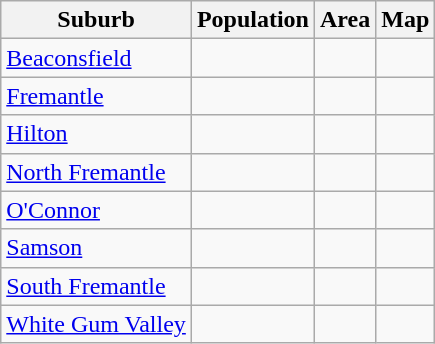<table class="wikitable sortable">
<tr>
<th>Suburb</th>
<th data-sort-type=number>Population</th>
<th data-sort-type=number>Area</th>
<th>Map</th>
</tr>
<tr>
<td><a href='#'>Beaconsfield</a></td>
<td></td>
<td></td>
<td></td>
</tr>
<tr>
<td><a href='#'>Fremantle</a></td>
<td></td>
<td></td>
<td></td>
</tr>
<tr>
<td><a href='#'>Hilton</a></td>
<td></td>
<td></td>
<td></td>
</tr>
<tr>
<td><a href='#'>North Fremantle</a></td>
<td></td>
<td></td>
<td></td>
</tr>
<tr>
<td><a href='#'>O'Connor</a></td>
<td></td>
<td></td>
<td></td>
</tr>
<tr>
<td><a href='#'>Samson</a></td>
<td></td>
<td></td>
<td></td>
</tr>
<tr>
<td><a href='#'>South Fremantle</a></td>
<td></td>
<td></td>
<td></td>
</tr>
<tr>
<td><a href='#'>White Gum Valley</a></td>
<td></td>
<td></td>
<td></td>
</tr>
</table>
